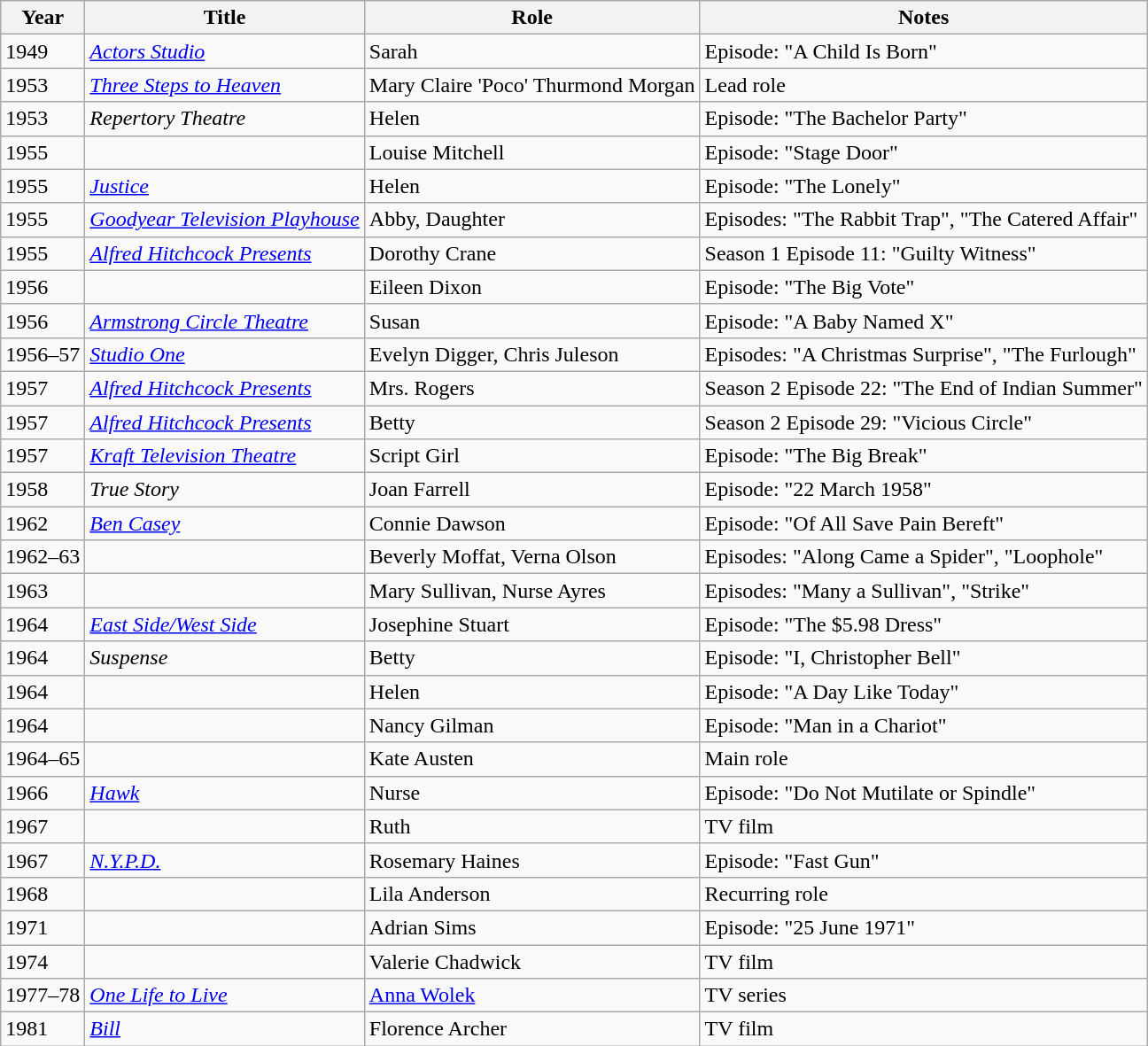<table class="wikitable">
<tr>
<th>Year</th>
<th>Title</th>
<th>Role</th>
<th>Notes</th>
</tr>
<tr>
<td>1949</td>
<td><em><a href='#'>Actors Studio</a></em></td>
<td>Sarah</td>
<td>Episode: "A Child Is Born"</td>
</tr>
<tr>
<td>1953</td>
<td><em><a href='#'>Three Steps to Heaven</a></em></td>
<td>Mary Claire 'Poco' Thurmond Morgan</td>
<td>Lead role</td>
</tr>
<tr>
<td>1953</td>
<td><em>Repertory Theatre</em></td>
<td>Helen</td>
<td>Episode: "The Bachelor Party"</td>
</tr>
<tr>
<td>1955</td>
<td><em></em></td>
<td>Louise Mitchell</td>
<td>Episode: "Stage Door"</td>
</tr>
<tr>
<td>1955</td>
<td><em><a href='#'>Justice</a></em></td>
<td>Helen</td>
<td>Episode: "The Lonely"</td>
</tr>
<tr>
<td>1955</td>
<td><em><a href='#'>Goodyear Television Playhouse</a></em></td>
<td>Abby, Daughter</td>
<td>Episodes: "The Rabbit Trap", "The Catered Affair"</td>
</tr>
<tr>
<td>1955</td>
<td><em><a href='#'>Alfred Hitchcock Presents</a></em></td>
<td>Dorothy Crane</td>
<td>Season 1 Episode 11: "Guilty Witness"</td>
</tr>
<tr>
<td>1956</td>
<td><em></em></td>
<td>Eileen Dixon</td>
<td>Episode: "The Big Vote"</td>
</tr>
<tr>
<td>1956</td>
<td><em><a href='#'>Armstrong Circle Theatre</a></em></td>
<td>Susan</td>
<td>Episode: "A Baby Named X"</td>
</tr>
<tr>
<td>1956–57</td>
<td><em><a href='#'>Studio One</a></em></td>
<td>Evelyn Digger, Chris Juleson</td>
<td>Episodes: "A Christmas Surprise", "The Furlough"</td>
</tr>
<tr>
<td>1957</td>
<td><em><a href='#'>Alfred Hitchcock Presents</a></em></td>
<td>Mrs. Rogers</td>
<td>Season 2 Episode 22: "The End of Indian Summer"</td>
</tr>
<tr>
<td>1957</td>
<td><em><a href='#'>Alfred Hitchcock Presents</a></em></td>
<td>Betty</td>
<td>Season 2 Episode 29: "Vicious Circle"</td>
</tr>
<tr>
<td>1957</td>
<td><em><a href='#'>Kraft Television Theatre</a></em></td>
<td>Script Girl</td>
<td>Episode: "The Big Break"</td>
</tr>
<tr>
<td>1958</td>
<td><em>True Story</em></td>
<td>Joan Farrell</td>
<td>Episode: "22 March 1958"</td>
</tr>
<tr>
<td>1962</td>
<td><em><a href='#'>Ben Casey</a></em></td>
<td>Connie Dawson</td>
<td>Episode: "Of All Save Pain Bereft"</td>
</tr>
<tr>
<td>1962–63</td>
<td><em></em></td>
<td>Beverly Moffat, Verna Olson</td>
<td>Episodes: "Along Came a Spider", "Loophole"</td>
</tr>
<tr>
<td>1963</td>
<td><em></em></td>
<td>Mary Sullivan, Nurse Ayres</td>
<td>Episodes: "Many a Sullivan", "Strike"</td>
</tr>
<tr>
<td>1964</td>
<td><em><a href='#'>East Side/West Side</a></em></td>
<td>Josephine Stuart</td>
<td>Episode: "The $5.98 Dress"</td>
</tr>
<tr>
<td>1964</td>
<td><em>Suspense</em></td>
<td>Betty</td>
<td>Episode: "I, Christopher Bell"</td>
</tr>
<tr>
<td>1964</td>
<td><em></em></td>
<td>Helen</td>
<td>Episode: "A Day Like Today"</td>
</tr>
<tr>
<td>1964</td>
<td><em></em></td>
<td>Nancy Gilman</td>
<td>Episode: "Man in a Chariot"</td>
</tr>
<tr>
<td>1964–65</td>
<td><em></em></td>
<td>Kate Austen</td>
<td>Main role</td>
</tr>
<tr>
<td>1966</td>
<td><em><a href='#'>Hawk</a></em></td>
<td>Nurse</td>
<td>Episode: "Do Not Mutilate or Spindle"</td>
</tr>
<tr>
<td>1967</td>
<td><em></em></td>
<td>Ruth</td>
<td>TV film</td>
</tr>
<tr>
<td>1967</td>
<td><em><a href='#'>N.Y.P.D.</a></em></td>
<td>Rosemary Haines</td>
<td>Episode: "Fast Gun"</td>
</tr>
<tr>
<td>1968</td>
<td><em></em></td>
<td>Lila Anderson</td>
<td>Recurring role</td>
</tr>
<tr>
<td>1971</td>
<td><em></em></td>
<td>Adrian Sims</td>
<td>Episode: "25 June 1971"</td>
</tr>
<tr>
<td>1974</td>
<td><em></em></td>
<td>Valerie Chadwick</td>
<td>TV film</td>
</tr>
<tr>
<td>1977–78</td>
<td><em><a href='#'>One Life to Live</a></em></td>
<td><a href='#'>Anna Wolek</a></td>
<td>TV series</td>
</tr>
<tr>
<td>1981</td>
<td><em><a href='#'>Bill</a></em></td>
<td>Florence Archer</td>
<td>TV film</td>
</tr>
</table>
